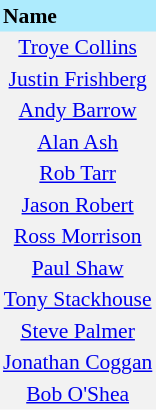<table border=0 cellpadding=2 cellspacing=0  |- bgcolor=#F2F2F2 style="text-align:center; font-size:90%;">
<tr bgcolor=#ADEBFD>
<th align=left>Name</th>
</tr>
<tr>
<td><a href='#'>Troye Collins</a></td>
</tr>
<tr>
<td><a href='#'>Justin Frishberg</a></td>
</tr>
<tr>
<td><a href='#'>Andy Barrow</a></td>
</tr>
<tr>
<td><a href='#'>Alan Ash</a></td>
</tr>
<tr>
<td><a href='#'>Rob Tarr</a></td>
</tr>
<tr>
<td><a href='#'>Jason Robert</a></td>
</tr>
<tr>
<td><a href='#'>Ross Morrison</a></td>
</tr>
<tr>
<td><a href='#'>Paul Shaw</a></td>
</tr>
<tr>
<td><a href='#'>Tony Stackhouse</a></td>
</tr>
<tr>
<td><a href='#'>Steve Palmer</a></td>
</tr>
<tr>
<td><a href='#'>Jonathan Coggan</a></td>
</tr>
<tr>
<td><a href='#'>Bob O'Shea</a></td>
</tr>
</table>
